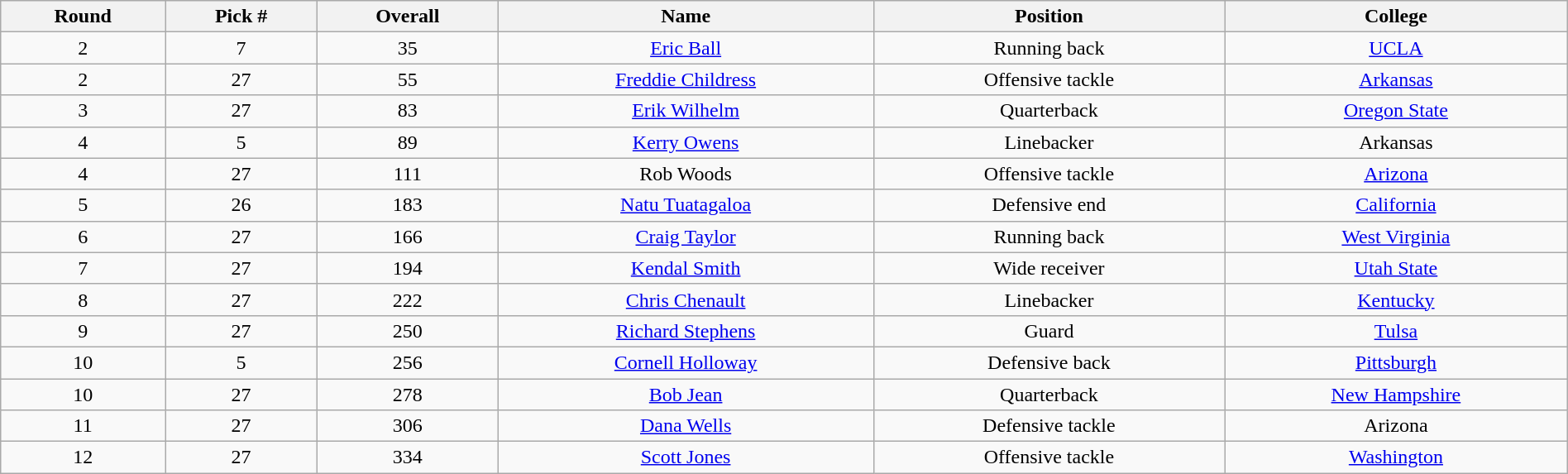<table class="wikitable sortable sortable" style="width: 100%; text-align:center">
<tr>
<th>Round</th>
<th>Pick #</th>
<th>Overall</th>
<th>Name</th>
<th>Position</th>
<th>College</th>
</tr>
<tr>
<td>2</td>
<td>7</td>
<td>35</td>
<td><a href='#'>Eric Ball</a></td>
<td>Running back</td>
<td><a href='#'>UCLA</a></td>
</tr>
<tr>
<td>2</td>
<td>27</td>
<td>55</td>
<td><a href='#'>Freddie Childress</a></td>
<td>Offensive tackle</td>
<td><a href='#'>Arkansas</a></td>
</tr>
<tr>
<td>3</td>
<td>27</td>
<td>83</td>
<td><a href='#'>Erik Wilhelm</a></td>
<td>Quarterback</td>
<td><a href='#'>Oregon State</a></td>
</tr>
<tr>
<td>4</td>
<td>5</td>
<td>89</td>
<td><a href='#'>Kerry Owens</a></td>
<td>Linebacker</td>
<td>Arkansas</td>
</tr>
<tr>
<td>4</td>
<td>27</td>
<td>111</td>
<td>Rob Woods</td>
<td>Offensive tackle</td>
<td><a href='#'>Arizona</a></td>
</tr>
<tr>
<td>5</td>
<td>26</td>
<td>183</td>
<td><a href='#'>Natu Tuatagaloa</a></td>
<td>Defensive end</td>
<td><a href='#'>California</a></td>
</tr>
<tr>
<td>6</td>
<td>27</td>
<td>166</td>
<td><a href='#'>Craig Taylor</a></td>
<td>Running back</td>
<td><a href='#'>West Virginia</a></td>
</tr>
<tr>
<td>7</td>
<td>27</td>
<td>194</td>
<td><a href='#'>Kendal Smith</a></td>
<td>Wide receiver</td>
<td><a href='#'>Utah State</a></td>
</tr>
<tr>
<td>8</td>
<td>27</td>
<td>222</td>
<td><a href='#'>Chris Chenault</a></td>
<td>Linebacker</td>
<td><a href='#'>Kentucky</a></td>
</tr>
<tr>
<td>9</td>
<td>27</td>
<td>250</td>
<td><a href='#'>Richard Stephens</a></td>
<td>Guard</td>
<td><a href='#'>Tulsa</a></td>
</tr>
<tr>
<td>10</td>
<td>5</td>
<td>256</td>
<td><a href='#'>Cornell Holloway</a></td>
<td>Defensive back</td>
<td><a href='#'>Pittsburgh</a></td>
</tr>
<tr>
<td>10</td>
<td>27</td>
<td>278</td>
<td><a href='#'>Bob Jean</a></td>
<td>Quarterback</td>
<td><a href='#'>New Hampshire</a></td>
</tr>
<tr>
<td>11</td>
<td>27</td>
<td>306</td>
<td><a href='#'>Dana Wells</a></td>
<td>Defensive tackle</td>
<td>Arizona</td>
</tr>
<tr>
<td>12</td>
<td>27</td>
<td>334</td>
<td><a href='#'>Scott Jones</a></td>
<td>Offensive tackle</td>
<td><a href='#'>Washington</a></td>
</tr>
</table>
